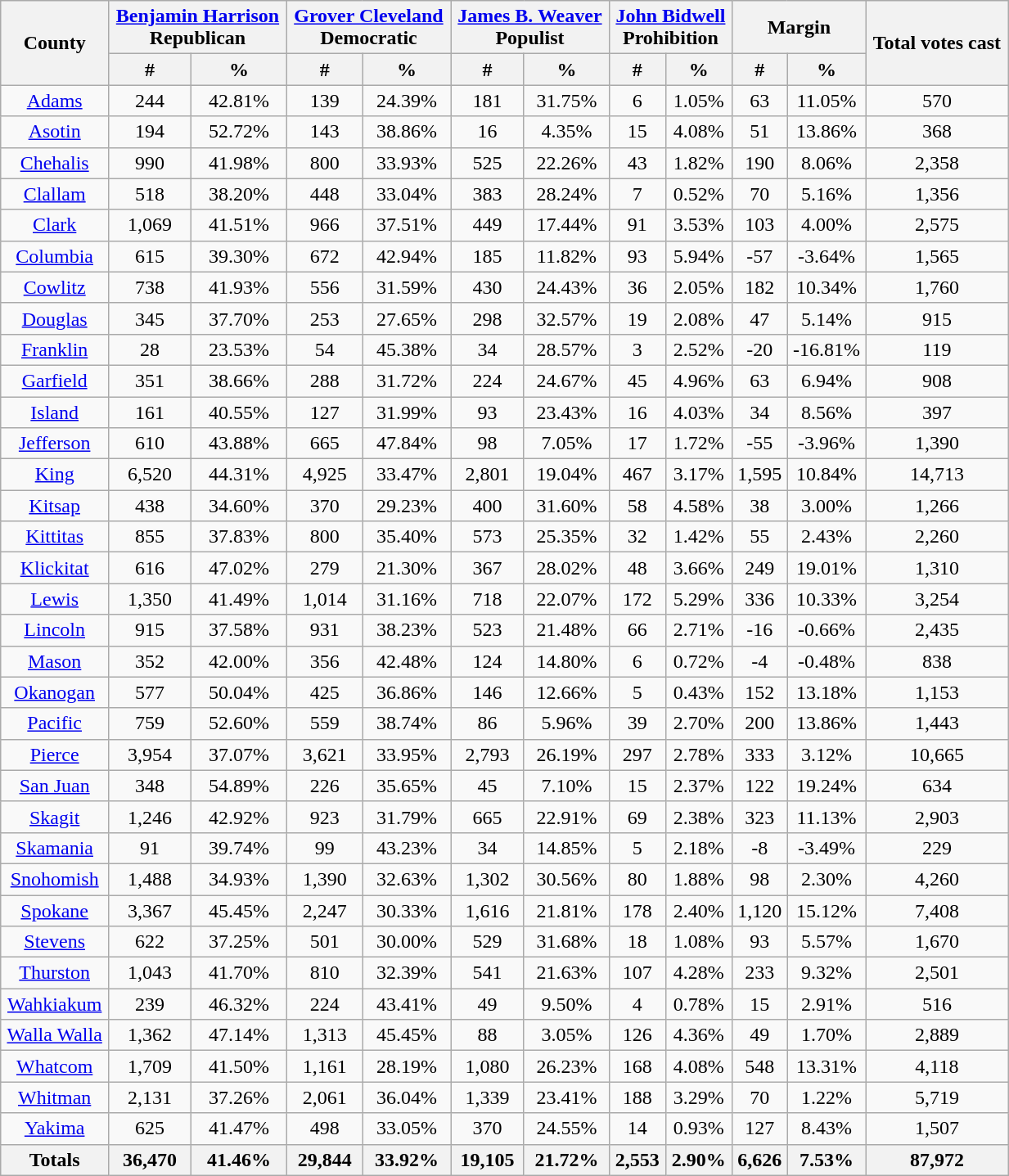<table width="65%" class="wikitable sortable">
<tr>
<th style="text-align:center;" rowspan="2">County</th>
<th style="text-align:center;" colspan="2"><a href='#'>Benjamin Harrison</a><br>Republican</th>
<th style="text-align:center;" colspan="2"><a href='#'>Grover Cleveland</a><br>Democratic</th>
<th style="text-align:center;" colspan="2"><a href='#'>James B. Weaver</a><br>Populist</th>
<th style="text-align:center;" colspan="2"><a href='#'>John Bidwell</a><br>Prohibition</th>
<th style="text-align:center;" colspan="2">Margin</th>
<th style="text-align:center;" rowspan="2">Total votes cast</th>
</tr>
<tr bgcolor="lightgrey">
<th style="text-align:center;" data-sort-type="number">#</th>
<th style="text-align:center;" data-sort-type="number">%</th>
<th style="text-align:center;" data-sort-type="number">#</th>
<th style="text-align:center;" data-sort-type="number">%</th>
<th style="text-align:center;" data-sort-type="number">#</th>
<th style="text-align:center;" data-sort-type="number">%</th>
<th style="text-align:center;" data-sort-type="number">#</th>
<th style="text-align:center;" data-sort-type="number">%</th>
<th style="text-align:center;" data-sort-type="number">#</th>
<th style="text-align:center;" data-sort-type="number">%</th>
</tr>
<tr style="text-align:center;">
<td><a href='#'>Adams</a></td>
<td>244</td>
<td>42.81%</td>
<td>139</td>
<td>24.39%</td>
<td>181</td>
<td>31.75%</td>
<td>6</td>
<td>1.05%</td>
<td>63</td>
<td>11.05%</td>
<td>570</td>
</tr>
<tr style="text-align:center;">
<td><a href='#'>Asotin</a></td>
<td>194</td>
<td>52.72%</td>
<td>143</td>
<td>38.86%</td>
<td>16</td>
<td>4.35%</td>
<td>15</td>
<td>4.08%</td>
<td>51</td>
<td>13.86%</td>
<td>368</td>
</tr>
<tr style="text-align:center;">
<td><a href='#'>Chehalis</a></td>
<td>990</td>
<td>41.98%</td>
<td>800</td>
<td>33.93%</td>
<td>525</td>
<td>22.26%</td>
<td>43</td>
<td>1.82%</td>
<td>190</td>
<td>8.06%</td>
<td>2,358</td>
</tr>
<tr style="text-align:center;">
<td><a href='#'>Clallam</a></td>
<td>518</td>
<td>38.20%</td>
<td>448</td>
<td>33.04%</td>
<td>383</td>
<td>28.24%</td>
<td>7</td>
<td>0.52%</td>
<td>70</td>
<td>5.16%</td>
<td>1,356</td>
</tr>
<tr style="text-align:center;">
<td><a href='#'>Clark</a></td>
<td>1,069</td>
<td>41.51%</td>
<td>966</td>
<td>37.51%</td>
<td>449</td>
<td>17.44%</td>
<td>91</td>
<td>3.53%</td>
<td>103</td>
<td>4.00%</td>
<td>2,575</td>
</tr>
<tr style="text-align:center;">
<td><a href='#'>Columbia</a></td>
<td>615</td>
<td>39.30%</td>
<td>672</td>
<td>42.94%</td>
<td>185</td>
<td>11.82%</td>
<td>93</td>
<td>5.94%</td>
<td>-57</td>
<td>-3.64%</td>
<td>1,565</td>
</tr>
<tr style="text-align:center;">
<td><a href='#'>Cowlitz</a></td>
<td>738</td>
<td>41.93%</td>
<td>556</td>
<td>31.59%</td>
<td>430</td>
<td>24.43%</td>
<td>36</td>
<td>2.05%</td>
<td>182</td>
<td>10.34%</td>
<td>1,760</td>
</tr>
<tr style="text-align:center;">
<td><a href='#'>Douglas</a></td>
<td>345</td>
<td>37.70%</td>
<td>253</td>
<td>27.65%</td>
<td>298</td>
<td>32.57%</td>
<td>19</td>
<td>2.08%</td>
<td>47</td>
<td>5.14%</td>
<td>915</td>
</tr>
<tr style="text-align:center;">
<td><a href='#'>Franklin</a></td>
<td>28</td>
<td>23.53%</td>
<td>54</td>
<td>45.38%</td>
<td>34</td>
<td>28.57%</td>
<td>3</td>
<td>2.52%</td>
<td>-20</td>
<td>-16.81%</td>
<td>119</td>
</tr>
<tr style="text-align:center;">
<td><a href='#'>Garfield</a></td>
<td>351</td>
<td>38.66%</td>
<td>288</td>
<td>31.72%</td>
<td>224</td>
<td>24.67%</td>
<td>45</td>
<td>4.96%</td>
<td>63</td>
<td>6.94%</td>
<td>908</td>
</tr>
<tr style="text-align:center;">
<td><a href='#'>Island</a></td>
<td>161</td>
<td>40.55%</td>
<td>127</td>
<td>31.99%</td>
<td>93</td>
<td>23.43%</td>
<td>16</td>
<td>4.03%</td>
<td>34</td>
<td>8.56%</td>
<td>397</td>
</tr>
<tr style="text-align:center;">
<td><a href='#'>Jefferson</a></td>
<td>610</td>
<td>43.88%</td>
<td>665</td>
<td>47.84%</td>
<td>98</td>
<td>7.05%</td>
<td>17</td>
<td>1.72%</td>
<td>-55</td>
<td>-3.96%</td>
<td>1,390</td>
</tr>
<tr style="text-align:center;">
<td><a href='#'>King</a></td>
<td>6,520</td>
<td>44.31%</td>
<td>4,925</td>
<td>33.47%</td>
<td>2,801</td>
<td>19.04%</td>
<td>467</td>
<td>3.17%</td>
<td>1,595</td>
<td>10.84%</td>
<td>14,713</td>
</tr>
<tr style="text-align:center;">
<td><a href='#'>Kitsap</a></td>
<td>438</td>
<td>34.60%</td>
<td>370</td>
<td>29.23%</td>
<td>400</td>
<td>31.60%</td>
<td>58</td>
<td>4.58%</td>
<td>38</td>
<td>3.00%</td>
<td>1,266</td>
</tr>
<tr style="text-align:center;">
<td><a href='#'>Kittitas</a></td>
<td>855</td>
<td>37.83%</td>
<td>800</td>
<td>35.40%</td>
<td>573</td>
<td>25.35%</td>
<td>32</td>
<td>1.42%</td>
<td>55</td>
<td>2.43%</td>
<td>2,260</td>
</tr>
<tr style="text-align:center;">
<td><a href='#'>Klickitat</a></td>
<td>616</td>
<td>47.02%</td>
<td>279</td>
<td>21.30%</td>
<td>367</td>
<td>28.02%</td>
<td>48</td>
<td>3.66%</td>
<td>249</td>
<td>19.01%</td>
<td>1,310</td>
</tr>
<tr style="text-align:center;">
<td><a href='#'>Lewis</a></td>
<td>1,350</td>
<td>41.49%</td>
<td>1,014</td>
<td>31.16%</td>
<td>718</td>
<td>22.07%</td>
<td>172</td>
<td>5.29%</td>
<td>336</td>
<td>10.33%</td>
<td>3,254</td>
</tr>
<tr style="text-align:center;">
<td><a href='#'>Lincoln</a></td>
<td>915</td>
<td>37.58%</td>
<td>931</td>
<td>38.23%</td>
<td>523</td>
<td>21.48%</td>
<td>66</td>
<td>2.71%</td>
<td>-16</td>
<td>-0.66%</td>
<td>2,435</td>
</tr>
<tr style="text-align:center;">
<td><a href='#'>Mason</a></td>
<td>352</td>
<td>42.00%</td>
<td>356</td>
<td>42.48%</td>
<td>124</td>
<td>14.80%</td>
<td>6</td>
<td>0.72%</td>
<td>-4</td>
<td>-0.48%</td>
<td>838</td>
</tr>
<tr style="text-align:center;">
<td><a href='#'>Okanogan</a></td>
<td>577</td>
<td>50.04%</td>
<td>425</td>
<td>36.86%</td>
<td>146</td>
<td>12.66%</td>
<td>5</td>
<td>0.43%</td>
<td>152</td>
<td>13.18%</td>
<td>1,153</td>
</tr>
<tr style="text-align:center;">
<td><a href='#'>Pacific</a></td>
<td>759</td>
<td>52.60%</td>
<td>559</td>
<td>38.74%</td>
<td>86</td>
<td>5.96%</td>
<td>39</td>
<td>2.70%</td>
<td>200</td>
<td>13.86%</td>
<td>1,443</td>
</tr>
<tr style="text-align:center;">
<td><a href='#'>Pierce</a></td>
<td>3,954</td>
<td>37.07%</td>
<td>3,621</td>
<td>33.95%</td>
<td>2,793</td>
<td>26.19%</td>
<td>297</td>
<td>2.78%</td>
<td>333</td>
<td>3.12%</td>
<td>10,665</td>
</tr>
<tr style="text-align:center;">
<td><a href='#'>San Juan</a></td>
<td>348</td>
<td>54.89%</td>
<td>226</td>
<td>35.65%</td>
<td>45</td>
<td>7.10%</td>
<td>15</td>
<td>2.37%</td>
<td>122</td>
<td>19.24%</td>
<td>634</td>
</tr>
<tr style="text-align:center;">
<td><a href='#'>Skagit</a></td>
<td>1,246</td>
<td>42.92%</td>
<td>923</td>
<td>31.79%</td>
<td>665</td>
<td>22.91%</td>
<td>69</td>
<td>2.38%</td>
<td>323</td>
<td>11.13%</td>
<td>2,903</td>
</tr>
<tr style="text-align:center;">
<td><a href='#'>Skamania</a></td>
<td>91</td>
<td>39.74%</td>
<td>99</td>
<td>43.23%</td>
<td>34</td>
<td>14.85%</td>
<td>5</td>
<td>2.18%</td>
<td>-8</td>
<td>-3.49%</td>
<td>229</td>
</tr>
<tr style="text-align:center;">
<td><a href='#'>Snohomish</a></td>
<td>1,488</td>
<td>34.93%</td>
<td>1,390</td>
<td>32.63%</td>
<td>1,302</td>
<td>30.56%</td>
<td>80</td>
<td>1.88%</td>
<td>98</td>
<td>2.30%</td>
<td>4,260</td>
</tr>
<tr style="text-align:center;">
<td><a href='#'>Spokane</a></td>
<td>3,367</td>
<td>45.45%</td>
<td>2,247</td>
<td>30.33%</td>
<td>1,616</td>
<td>21.81%</td>
<td>178</td>
<td>2.40%</td>
<td>1,120</td>
<td>15.12%</td>
<td>7,408</td>
</tr>
<tr style="text-align:center;">
<td><a href='#'>Stevens</a></td>
<td>622</td>
<td>37.25%</td>
<td>501</td>
<td>30.00%</td>
<td>529</td>
<td>31.68%</td>
<td>18</td>
<td>1.08%</td>
<td>93</td>
<td>5.57%</td>
<td>1,670</td>
</tr>
<tr style="text-align:center;">
<td><a href='#'>Thurston</a></td>
<td>1,043</td>
<td>41.70%</td>
<td>810</td>
<td>32.39%</td>
<td>541</td>
<td>21.63%</td>
<td>107</td>
<td>4.28%</td>
<td>233</td>
<td>9.32%</td>
<td>2,501</td>
</tr>
<tr style="text-align:center;">
<td><a href='#'>Wahkiakum</a></td>
<td>239</td>
<td>46.32%</td>
<td>224</td>
<td>43.41%</td>
<td>49</td>
<td>9.50%</td>
<td>4</td>
<td>0.78%</td>
<td>15</td>
<td>2.91%</td>
<td>516</td>
</tr>
<tr style="text-align:center;">
<td><a href='#'>Walla Walla</a></td>
<td>1,362</td>
<td>47.14%</td>
<td>1,313</td>
<td>45.45%</td>
<td>88</td>
<td>3.05%</td>
<td>126</td>
<td>4.36%</td>
<td>49</td>
<td>1.70%</td>
<td>2,889</td>
</tr>
<tr style="text-align:center;">
<td><a href='#'>Whatcom</a></td>
<td>1,709</td>
<td>41.50%</td>
<td>1,161</td>
<td>28.19%</td>
<td>1,080</td>
<td>26.23%</td>
<td>168</td>
<td>4.08%</td>
<td>548</td>
<td>13.31%</td>
<td>4,118</td>
</tr>
<tr style="text-align:center;">
<td><a href='#'>Whitman</a></td>
<td>2,131</td>
<td>37.26%</td>
<td>2,061</td>
<td>36.04%</td>
<td>1,339</td>
<td>23.41%</td>
<td>188</td>
<td>3.29%</td>
<td>70</td>
<td>1.22%</td>
<td>5,719</td>
</tr>
<tr style="text-align:center;">
<td><a href='#'>Yakima</a></td>
<td>625</td>
<td>41.47%</td>
<td>498</td>
<td>33.05%</td>
<td>370</td>
<td>24.55%</td>
<td>14</td>
<td>0.93%</td>
<td>127</td>
<td>8.43%</td>
<td>1,507</td>
</tr>
<tr>
<th>Totals</th>
<th>36,470</th>
<th>41.46%</th>
<th>29,844</th>
<th>33.92%</th>
<th>19,105</th>
<th>21.72%</th>
<th>2,553</th>
<th>2.90%</th>
<th>6,626</th>
<th>7.53%</th>
<th>87,972</th>
</tr>
</table>
